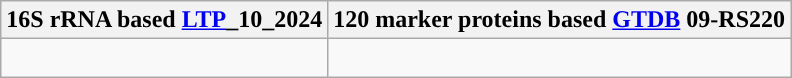<table class="wikitable">
<tr>
<th colspan=1>16S rRNA based <a href='#'>LTP</a>_10_2024</th>
<th colspan=1>120 marker proteins based <a href='#'>GTDB</a> 09-RS220</th>
</tr>
<tr>
<td style="vertical-align:top"><br></td>
<td><br></td>
</tr>
</table>
